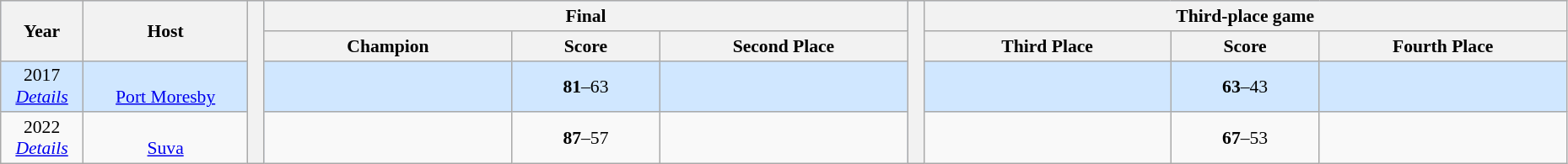<table class="wikitable" style="font-size:90%; width: 98%; text-align: center;">
<tr bgcolor=#C1D8FF>
<th rowspan=2 width=5%>Year</th>
<th rowspan=2 width=10%>Host</th>
<th width=1% rowspan=14 bgcolor=ffffff></th>
<th colspan=3>Final</th>
<th width=1% rowspan=14 bgcolor=ffffff></th>
<th colspan=3>Third-place game</th>
</tr>
<tr bgcolor=#EFEFEF>
<th width=15%>Champion</th>
<th width=9%>Score</th>
<th width=15%>Second Place</th>
<th width=15%>Third Place</th>
<th width=9%>Score</th>
<th width=15%>Fourth Place</th>
</tr>
<tr bgcolor=#D0E7FF>
<td>2017 <br> <em><a href='#'>Details</a></em></td>
<td> <br> <a href='#'>Port Moresby</a></td>
<td><strong></strong></td>
<td><strong>81</strong>–63</td>
<td></td>
<td></td>
<td><strong>63</strong>–43</td>
<td></td>
</tr>
<tr bgcolor=>
<td>2022 <br> <em><a href='#'>Details</a></em></td>
<td> <br> <a href='#'>Suva</a></td>
<td><strong></strong></td>
<td><strong>87</strong>–57</td>
<td></td>
<td></td>
<td><strong>67</strong>–53</td>
<td></td>
</tr>
</table>
